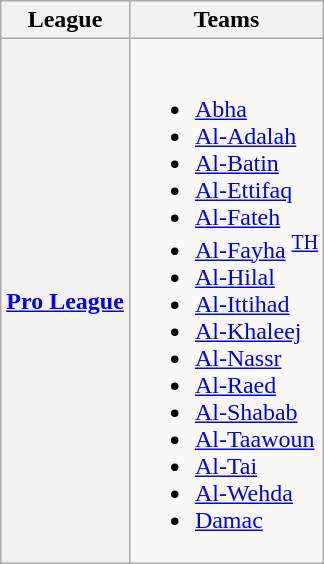<table class="wikitable">
<tr>
<th>League</th>
<th>Teams</th>
</tr>
<tr>
<th><a href='#'>Pro League</a></th>
<td valign=top><br><ul><li><a href='#'>Abha</a></li><li><a href='#'>Al-Adalah</a></li><li><a href='#'>Al-Batin</a></li><li><a href='#'>Al-Ettifaq</a></li><li><a href='#'>Al-Fateh</a></li><li><a href='#'>Al-Fayha</a> <sup><a href='#'>TH</a></sup></li><li><a href='#'>Al-Hilal</a></li><li><a href='#'>Al-Ittihad</a></li><li><a href='#'>Al-Khaleej</a></li><li><a href='#'>Al-Nassr</a></li><li><a href='#'>Al-Raed</a></li><li><a href='#'>Al-Shabab</a></li><li><a href='#'>Al-Taawoun</a></li><li><a href='#'>Al-Tai</a></li><li><a href='#'>Al-Wehda</a></li><li><a href='#'>Damac</a></li></ul></td>
</tr>
</table>
